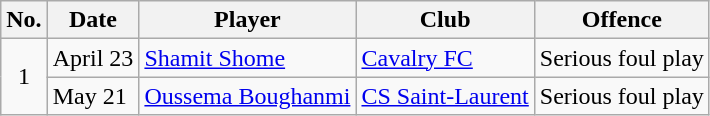<table class="wikitable">
<tr>
<th>No.</th>
<th>Date</th>
<th>Player</th>
<th>Club</th>
<th>Offence</th>
</tr>
<tr>
<td rowspan="2" align="center">1</td>
<td>April 23</td>
<td> <a href='#'>Shamit Shome</a></td>
<td><a href='#'>Cavalry FC</a></td>
<td>Serious foul play</td>
</tr>
<tr>
<td>May 21</td>
<td> <a href='#'>Oussema Boughanmi</a></td>
<td><a href='#'>CS Saint-Laurent</a></td>
<td>Serious foul play</td>
</tr>
</table>
